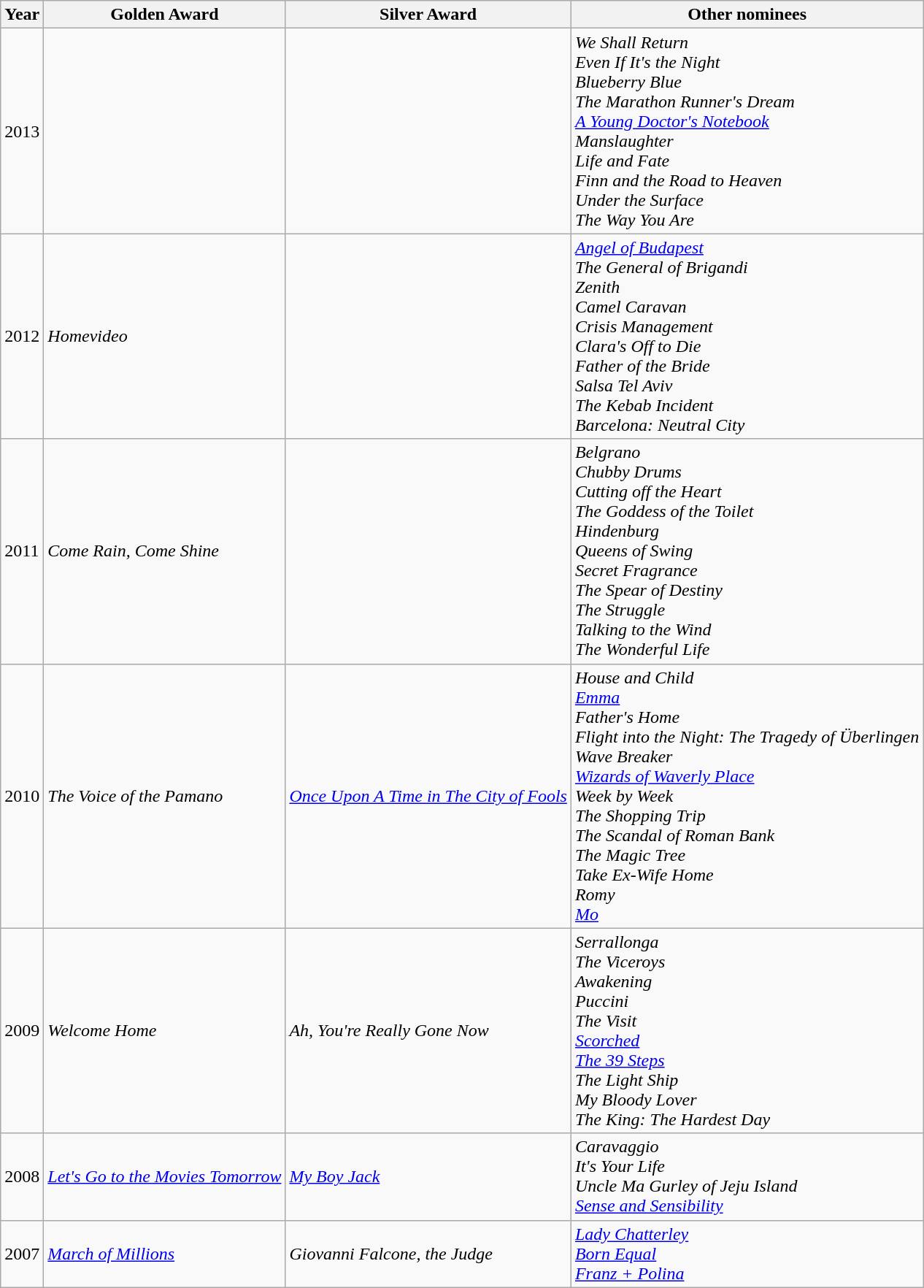<table class="wikitable">
<tr>
<th>Year</th>
<th>Golden Award</th>
<th>Silver Award</th>
<th>Other nominees</th>
</tr>
<tr>
<td>2013</td>
<td> <em></em></td>
<td></td>
<td> <em>We Shall Return</em><br> <em>Even If It's the Night</em><br> <em>Blueberry Blue</em><br> <em>The Marathon Runner's Dream</em><br> <em><a href='#'>A Young Doctor's Notebook</a></em><br> <em>Manslaughter</em><br> <em>Life and Fate</em><br> <em>Finn and the Road to Heaven</em><br> <em>Under the Surface</em><br> <em>The Way You Are</em></td>
</tr>
<tr>
<td>2012</td>
<td> <em>Homevideo</em></td>
<td></td>
<td> <em><a href='#'>Angel of Budapest</a></em><br> <em>The General of Brigandi</em><br> <em>Zenith</em><br> <em>Camel Caravan</em><br> <em>Crisis Management</em><br> <em>Clara's Off to Die</em><br> <em>Father of the Bride</em><br> <em>Salsa Tel Aviv</em><br> <em>The Kebab Incident</em><br> <em>Barcelona: Neutral City</em></td>
</tr>
<tr>
<td>2011</td>
<td> <em>Come Rain, Come Shine</em></td>
<td> <em></em></td>
<td> <em>Belgrano</em><br> <em>Chubby Drums</em><br> <em>Cutting off the Heart</em><br> <em>The Goddess of the Toilet</em><br> <em>Hindenburg</em><br> <em>Queens of Swing</em><br> <em>Secret Fragrance</em><br> <em>The Spear of Destiny</em><br> <em>The Struggle</em><br> <em>Talking to the Wind</em><br> <em>The Wonderful Life</em></td>
</tr>
<tr>
<td>2010</td>
<td> <em>The Voice of the Pamano</em></td>
<td> <em><a href='#'>Once Upon A Time in The City of Fools</a></em></td>
<td> <em>House and Child</em><br> <em><a href='#'>Emma</a></em><br> <em>Father's Home</em><br> <em>Flight into the Night: The Tragedy of Überlingen</em><br> <em>Wave Breaker</em><br> <em><a href='#'>Wizards of Waverly Place</a></em><br> <em>Week by Week</em><br> <em>The Shopping Trip</em><br> <em>The Scandal of Roman Bank</em><br> <em>The Magic Tree</em><br> <em>Take Ex-Wife Home</em><br> <em>Romy</em><br> <em><a href='#'>Mo</a></em></td>
</tr>
<tr>
<td>2009</td>
<td> <em>Welcome Home</em></td>
<td> <em>Ah, You're Really Gone Now</em></td>
<td> <em>Serrallonga</em><br> <em>The Viceroys</em><br> <em>Awakening</em><br> <em>Puccini</em><br> <em>The Visit</em><br> <em><a href='#'>Scorched</a></em><br> <em><a href='#'>The 39 Steps</a></em><br> <em>The Light Ship</em><br> <em>My Bloody Lover</em><br> <em>The King: The Hardest Day</em></td>
</tr>
<tr>
<td>2008</td>
<td> <em><a href='#'>Let's Go to the Movies Tomorrow</a></em></td>
<td> <em><a href='#'>My Boy Jack</a></em></td>
<td> <em>Caravaggio</em><br> <em>It's Your Life</em><br> <em>Uncle Ma Gurley of Jeju Island</em><br> <em><a href='#'>Sense and Sensibility</a></em><br></td>
</tr>
<tr>
<td>2007</td>
<td> <em><a href='#'>March of Millions</a></em></td>
<td> <em>Giovanni Falcone, the Judge</em></td>
<td> <em><a href='#'>Lady Chatterley</a></em><br> <em><a href='#'>Born Equal</a></em><br> <em><a href='#'>Franz + Polina</a></em></td>
</tr>
</table>
